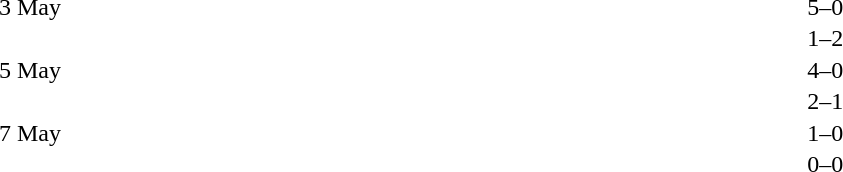<table cellspacing=1 width=70%>
<tr>
<th width=25%></th>
<th width=30%></th>
<th width=15%></th>
<th width=30%></th>
</tr>
<tr>
<td>3 May</td>
<td align=right></td>
<td align=center>5–0</td>
<td></td>
</tr>
<tr>
<td></td>
<td align=right></td>
<td align=center>1–2</td>
<td></td>
</tr>
<tr>
<td>5 May</td>
<td align=right></td>
<td align=center>4–0</td>
<td></td>
</tr>
<tr>
<td></td>
<td align=right></td>
<td align=center>2–1</td>
<td></td>
</tr>
<tr>
<td>7 May</td>
<td align=right></td>
<td align=center>1–0</td>
<td></td>
</tr>
<tr>
<td></td>
<td align=right></td>
<td align=center>0–0</td>
<td></td>
</tr>
</table>
